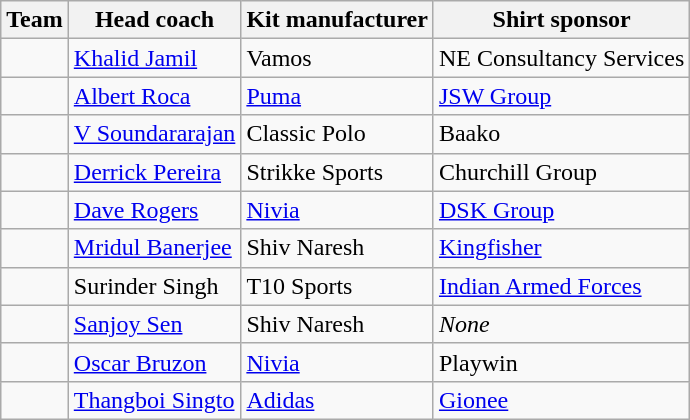<table class="wikitable sortable" style="text-align:left;">
<tr>
<th>Team</th>
<th>Head coach</th>
<th>Kit manufacturer</th>
<th>Shirt sponsor</th>
</tr>
<tr>
<td></td>
<td> <a href='#'>Khalid Jamil</a></td>
<td>Vamos</td>
<td>NE Consultancy Services</td>
</tr>
<tr>
<td></td>
<td> <a href='#'>Albert Roca</a></td>
<td><a href='#'>Puma</a></td>
<td><a href='#'>JSW Group</a></td>
</tr>
<tr>
<td></td>
<td> <a href='#'>V Soundararajan</a></td>
<td>Classic Polo</td>
<td>Baako</td>
</tr>
<tr>
<td></td>
<td> <a href='#'>Derrick Pereira</a></td>
<td>Strikke Sports</td>
<td>Churchill Group</td>
</tr>
<tr>
<td></td>
<td> <a href='#'>Dave Rogers</a></td>
<td><a href='#'>Nivia</a></td>
<td><a href='#'>DSK Group</a></td>
</tr>
<tr>
<td></td>
<td> <a href='#'>Mridul Banerjee</a></td>
<td>Shiv Naresh</td>
<td><a href='#'>Kingfisher</a></td>
</tr>
<tr>
<td></td>
<td> Surinder Singh</td>
<td>T10 Sports</td>
<td><a href='#'>Indian Armed Forces</a></td>
</tr>
<tr>
<td></td>
<td> <a href='#'>Sanjoy Sen</a></td>
<td>Shiv Naresh</td>
<td><em>None</em></td>
</tr>
<tr>
<td></td>
<td> <a href='#'>Oscar Bruzon</a></td>
<td><a href='#'>Nivia</a></td>
<td>Playwin</td>
</tr>
<tr>
<td></td>
<td> <a href='#'>Thangboi Singto</a></td>
<td><a href='#'>Adidas</a></td>
<td><a href='#'>Gionee</a></td>
</tr>
</table>
